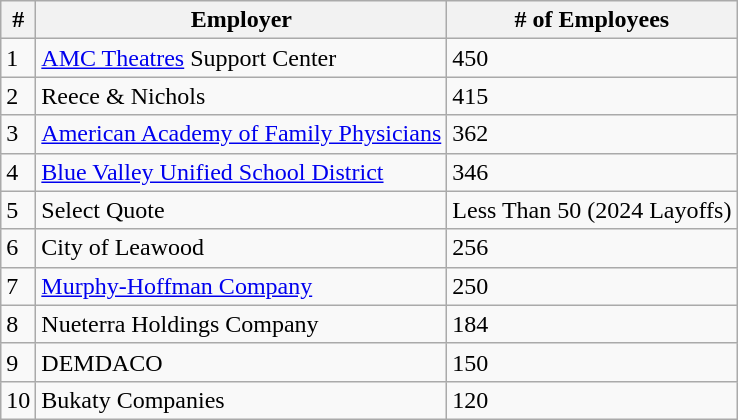<table class="wikitable">
<tr>
<th>#</th>
<th>Employer</th>
<th># of Employees</th>
</tr>
<tr>
<td>1</td>
<td><a href='#'>AMC Theatres</a> Support Center</td>
<td>450</td>
</tr>
<tr>
<td>2</td>
<td>Reece & Nichols</td>
<td>415</td>
</tr>
<tr>
<td>3</td>
<td><a href='#'>American Academy of Family Physicians</a></td>
<td>362</td>
</tr>
<tr>
<td>4</td>
<td><a href='#'>Blue Valley Unified School District</a></td>
<td>346</td>
</tr>
<tr>
<td>5</td>
<td>Select Quote</td>
<td>Less Than 50 (2024 Layoffs)</td>
</tr>
<tr>
<td>6</td>
<td>City of Leawood</td>
<td>256</td>
</tr>
<tr>
<td>7</td>
<td><a href='#'>Murphy-Hoffman Company</a></td>
<td>250</td>
</tr>
<tr>
<td>8</td>
<td>Nueterra Holdings Company</td>
<td>184</td>
</tr>
<tr>
<td>9</td>
<td>DEMDACO</td>
<td>150</td>
</tr>
<tr>
<td>10</td>
<td>Bukaty Companies</td>
<td>120</td>
</tr>
</table>
